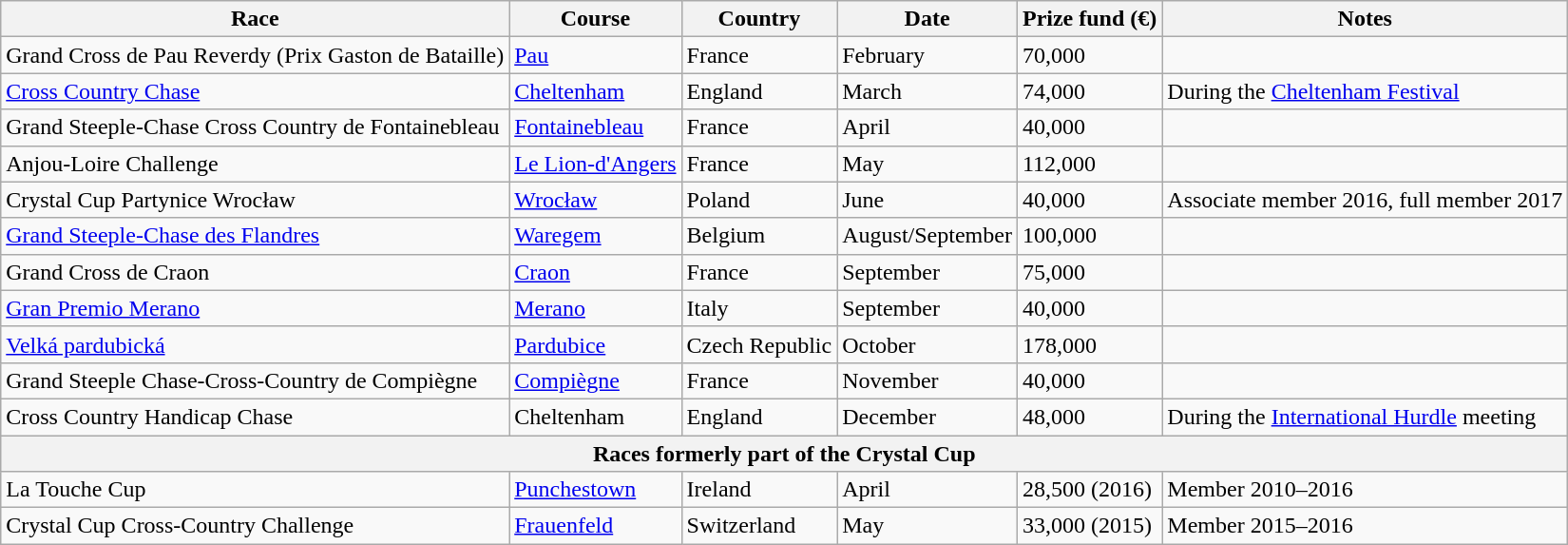<table class="wikitable sortable">
<tr>
<th>Race</th>
<th>Course</th>
<th>Country</th>
<th>Date</th>
<th>Prize fund (€)</th>
<th>Notes</th>
</tr>
<tr>
<td>Grand Cross de Pau Reverdy (Prix Gaston de Bataille)</td>
<td><a href='#'>Pau</a></td>
<td>France</td>
<td>February</td>
<td>70,000</td>
<td></td>
</tr>
<tr>
<td><a href='#'>Cross Country Chase</a></td>
<td><a href='#'>Cheltenham</a></td>
<td>England</td>
<td>March</td>
<td>74,000</td>
<td>During the <a href='#'>Cheltenham Festival</a></td>
</tr>
<tr>
<td>Grand Steeple-Chase Cross Country de Fontainebleau</td>
<td><a href='#'>Fontainebleau</a></td>
<td>France</td>
<td>April</td>
<td>40,000</td>
<td></td>
</tr>
<tr>
<td>Anjou-Loire Challenge</td>
<td><a href='#'>Le Lion-d'Angers</a></td>
<td>France</td>
<td>May</td>
<td>112,000</td>
<td></td>
</tr>
<tr>
<td>Crystal Cup Partynice Wrocław</td>
<td><a href='#'>Wrocław</a></td>
<td>Poland</td>
<td>June</td>
<td>40,000</td>
<td>Associate member 2016, full member 2017</td>
</tr>
<tr>
<td><a href='#'>Grand Steeple-Chase des Flandres</a></td>
<td><a href='#'>Waregem</a></td>
<td>Belgium</td>
<td>August/September</td>
<td>100,000</td>
<td></td>
</tr>
<tr>
<td>Grand Cross de Craon</td>
<td><a href='#'>Craon</a></td>
<td>France</td>
<td>September</td>
<td>75,000</td>
<td></td>
</tr>
<tr>
<td><a href='#'>Gran Premio Merano</a></td>
<td><a href='#'>Merano</a></td>
<td>Italy</td>
<td>September</td>
<td>40,000</td>
<td></td>
</tr>
<tr>
<td><a href='#'>Velká pardubická</a></td>
<td><a href='#'>Pardubice</a></td>
<td>Czech Republic</td>
<td>October</td>
<td>178,000</td>
<td></td>
</tr>
<tr>
<td>Grand Steeple Chase-Cross-Country de Compiègne</td>
<td><a href='#'>Compiègne</a></td>
<td>France</td>
<td>November</td>
<td>40,000</td>
<td></td>
</tr>
<tr>
<td>Cross Country Handicap Chase</td>
<td>Cheltenham</td>
<td>England</td>
<td>December</td>
<td>48,000</td>
<td>During the <a href='#'>International Hurdle</a> meeting</td>
</tr>
<tr>
<th colspan="7">Races formerly part of the Crystal Cup</th>
</tr>
<tr>
<td>La Touche Cup</td>
<td><a href='#'>Punchestown</a></td>
<td>Ireland</td>
<td>April</td>
<td>28,500 (2016)</td>
<td>Member 2010–2016</td>
</tr>
<tr>
<td>Crystal Cup Cross-Country Challenge</td>
<td><a href='#'>Frauenfeld</a></td>
<td>Switzerland</td>
<td>May</td>
<td>33,000 (2015)</td>
<td>Member 2015–2016</td>
</tr>
</table>
